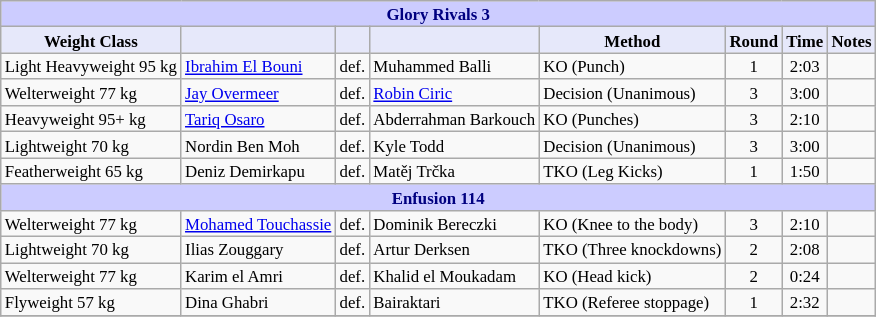<table class="wikitable" style="font-size: 70%;">
<tr>
<th colspan="8" style="background-color: #ccf; color: #000080; text-align: center;"><strong>Glory Rivals 3</strong></th>
</tr>
<tr>
<th colspan="1" style="background-color: #E6E8FA; color: #000000; text-align: center;">Weight Class</th>
<th colspan="1" style="background-color: #E6E8FA; color: #000000; text-align: center;"></th>
<th colspan="1" style="background-color: #E6E8FA; color: #000000; text-align: center;"></th>
<th colspan="1" style="background-color: #E6E8FA; color: #000000; text-align: center;"></th>
<th colspan="1" style="background-color: #E6E8FA; color: #000000; text-align: center;">Method</th>
<th colspan="1" style="background-color: #E6E8FA; color: #000000; text-align: center;">Round</th>
<th colspan="1" style="background-color: #E6E8FA; color: #000000; text-align: center;">Time</th>
<th colspan="1" style="background-color: #E6E8FA; color: #000000; text-align: center;">Notes</th>
</tr>
<tr>
<td>Light Heavyweight 95 kg</td>
<td> <a href='#'>Ibrahim El Bouni</a></td>
<td align=center>def.</td>
<td> Muhammed Balli</td>
<td>KO (Punch)</td>
<td align=center>1</td>
<td align=center>2:03</td>
<td></td>
</tr>
<tr>
<td>Welterweight 77 kg</td>
<td> <a href='#'>Jay Overmeer</a></td>
<td align=center>def.</td>
<td> <a href='#'>Robin Ciric</a></td>
<td>Decision (Unanimous)</td>
<td align=center>3</td>
<td align=center>3:00</td>
<td></td>
</tr>
<tr>
<td>Heavyweight 95+ kg</td>
<td> <a href='#'>Tariq Osaro</a></td>
<td align=center>def.</td>
<td> Abderrahman Barkouch</td>
<td>KO (Punches)</td>
<td align=center>3</td>
<td align=center>2:10</td>
<td></td>
</tr>
<tr>
<td>Lightweight 70 kg</td>
<td> Nordin Ben Moh</td>
<td align=center>def.</td>
<td> Kyle Todd</td>
<td>Decision (Unanimous)</td>
<td align=center>3</td>
<td align=center>3:00</td>
<td></td>
</tr>
<tr>
<td>Featherweight 65 kg</td>
<td> Deniz Demirkapu</td>
<td align=center>def.</td>
<td> Matěj Trčka</td>
<td>TKO (Leg Kicks)</td>
<td align=center>1</td>
<td align=center>1:50</td>
<td></td>
</tr>
<tr>
<th colspan="8" style="background-color: #ccf; color: #000080; text-align: center;"><strong>Enfusion 114</strong></th>
</tr>
<tr>
<td>Welterweight 77 kg</td>
<td> <a href='#'>Mohamed Touchassie</a></td>
<td align=center>def.</td>
<td> Dominik Bereczki</td>
<td>KO (Knee to the body)</td>
<td align=center>3</td>
<td align=center>2:10</td>
<td></td>
</tr>
<tr>
<td>Lightweight 70 kg</td>
<td> Ilias Zouggary</td>
<td align=center>def.</td>
<td> Artur Derksen</td>
<td>TKO (Three knockdowns)</td>
<td align=center>2</td>
<td align=center>2:08</td>
<td></td>
</tr>
<tr>
<td>Welterweight 77 kg</td>
<td> Karim el Amri</td>
<td align=center>def.</td>
<td> Khalid  el Moukadam</td>
<td>KO (Head kick)</td>
<td align=center>2</td>
<td align=center>0:24</td>
<td></td>
</tr>
<tr>
<td>Flyweight 57 kg</td>
<td> Dina Ghabri</td>
<td align=center>def.</td>
<td> Bairaktari</td>
<td>TKO (Referee stoppage)</td>
<td align=center>1</td>
<td align=center>2:32</td>
<td></td>
</tr>
<tr>
</tr>
</table>
